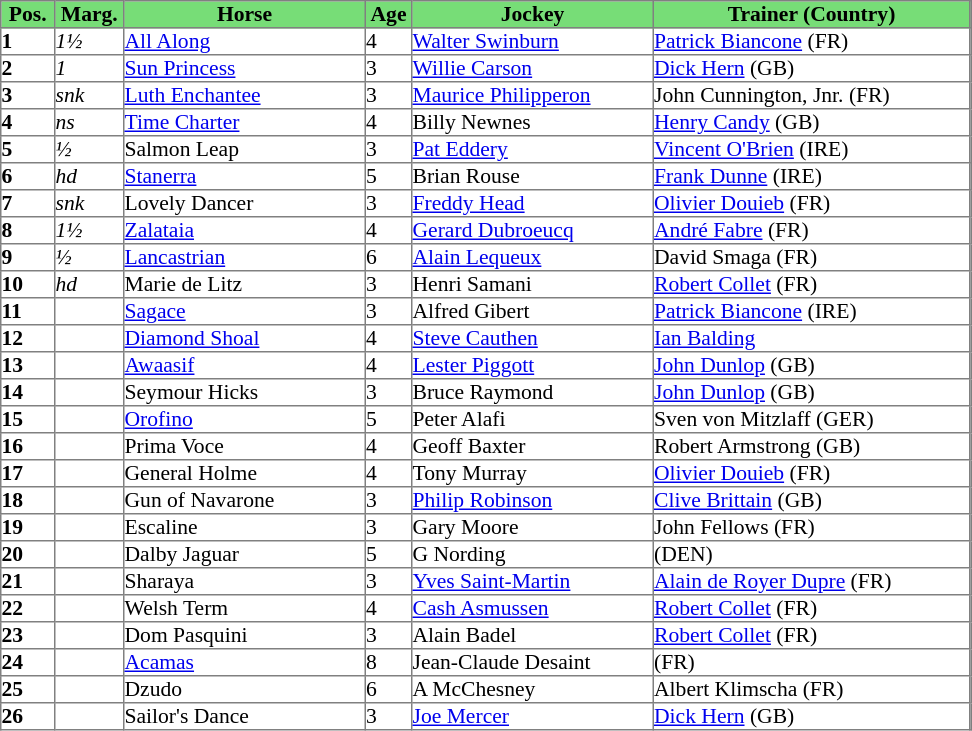<table class = "sortable" | border="1" cellpadding="0" style="border-collapse: collapse; font-size:90%">
<tr style="background:#7d7; text-align:center;">
<th style="width:35px;"><strong>Pos.</strong></th>
<th style="width:45px;"><strong>Marg.</strong></th>
<th style="width:160px;"><strong>Horse</strong></th>
<th style="width:30px;"><strong>Age</strong></th>
<th style="width:160px;"><strong>Jockey</strong></th>
<th style="width:210px;"><strong>Trainer (Country)</strong></th>
</tr>
<tr>
<td><strong>1</strong></td>
<td><em>1½</em></td>
<td><a href='#'>All Along</a></td>
<td>4</td>
<td><a href='#'>Walter Swinburn</a></td>
<td><a href='#'>Patrick Biancone</a> (FR)</td>
<td></td>
</tr>
<tr>
<td><strong>2</strong></td>
<td><em>1</em></td>
<td><a href='#'>Sun Princess</a></td>
<td>3</td>
<td><a href='#'>Willie Carson</a></td>
<td><a href='#'>Dick Hern</a> (GB)</td>
</tr>
<tr>
<td><strong>3</strong></td>
<td><em>snk</em></td>
<td><a href='#'>Luth Enchantee</a></td>
<td>3</td>
<td><a href='#'>Maurice Philipperon</a></td>
<td>John Cunnington, Jnr. (FR)</td>
</tr>
<tr>
<td><strong>4</strong></td>
<td><em>ns</em></td>
<td><a href='#'>Time Charter</a></td>
<td>4</td>
<td>Billy Newnes</td>
<td><a href='#'>Henry Candy</a> (GB)</td>
</tr>
<tr>
<td><strong>5</strong></td>
<td><em>½</em></td>
<td>Salmon Leap</td>
<td>3</td>
<td><a href='#'>Pat Eddery</a></td>
<td><a href='#'>Vincent O'Brien</a> (IRE)</td>
</tr>
<tr>
<td><strong>6</strong></td>
<td><em>hd</em></td>
<td><a href='#'>Stanerra</a></td>
<td>5</td>
<td>Brian Rouse</td>
<td><a href='#'>Frank Dunne</a> (IRE)</td>
<td></td>
</tr>
<tr>
<td><strong>7</strong></td>
<td><em>snk</em></td>
<td>Lovely Dancer</td>
<td>3</td>
<td><a href='#'>Freddy Head</a></td>
<td><a href='#'>Olivier Douieb</a> (FR)</td>
</tr>
<tr>
<td><strong>8</strong></td>
<td><em>1½</em></td>
<td><a href='#'>Zalataia</a></td>
<td>4</td>
<td><a href='#'>Gerard Dubroeucq</a></td>
<td><a href='#'>André Fabre</a> (FR)</td>
</tr>
<tr>
<td><strong>9</strong></td>
<td><em>½</em></td>
<td><a href='#'>Lancastrian</a></td>
<td>6</td>
<td><a href='#'>Alain Lequeux</a></td>
<td>David Smaga (FR)</td>
</tr>
<tr>
<td><strong>10</strong></td>
<td><em>hd</em></td>
<td>Marie de Litz</td>
<td>3</td>
<td>Henri Samani</td>
<td><a href='#'>Robert Collet</a> (FR)</td>
</tr>
<tr>
<td><strong>11</strong></td>
<td></td>
<td><a href='#'>Sagace</a></td>
<td>3</td>
<td>Alfred Gibert</td>
<td><a href='#'>Patrick Biancone</a> (IRE)</td>
</tr>
<tr>
<td><strong>12</strong></td>
<td></td>
<td><a href='#'>Diamond Shoal</a></td>
<td>4</td>
<td><a href='#'>Steve Cauthen</a></td>
<td><a href='#'>Ian Balding</a></td>
</tr>
<tr>
<td><strong>13</strong></td>
<td></td>
<td><a href='#'>Awaasif</a></td>
<td>4</td>
<td><a href='#'>Lester Piggott</a></td>
<td><a href='#'>John Dunlop</a> (GB)</td>
</tr>
<tr>
<td><strong>14</strong></td>
<td></td>
<td>Seymour Hicks</td>
<td>3</td>
<td>Bruce Raymond</td>
<td><a href='#'>John Dunlop</a> (GB)</td>
</tr>
<tr>
<td><strong>15</strong></td>
<td></td>
<td><a href='#'>Orofino</a></td>
<td>5</td>
<td>Peter Alafi</td>
<td>Sven von Mitzlaff (GER)</td>
</tr>
<tr>
<td><strong>16</strong></td>
<td></td>
<td>Prima Voce</td>
<td>4</td>
<td>Geoff Baxter</td>
<td>Robert Armstrong (GB)</td>
</tr>
<tr>
<td><strong>17</strong></td>
<td></td>
<td>General Holme</td>
<td>4</td>
<td>Tony Murray</td>
<td><a href='#'>Olivier Douieb</a> (FR)</td>
</tr>
<tr>
<td><strong>18</strong></td>
<td></td>
<td>Gun of Navarone</td>
<td>3</td>
<td><a href='#'>Philip Robinson</a></td>
<td><a href='#'>Clive Brittain</a> (GB)</td>
</tr>
<tr>
<td><strong>19</strong></td>
<td></td>
<td>Escaline</td>
<td>3</td>
<td>Gary Moore</td>
<td>John Fellows (FR)</td>
</tr>
<tr>
<td><strong>20</strong></td>
<td></td>
<td>Dalby Jaguar</td>
<td>5</td>
<td>G Nording</td>
<td>(DEN)</td>
</tr>
<tr>
<td><strong>21</strong></td>
<td></td>
<td>Sharaya</td>
<td>3</td>
<td><a href='#'>Yves Saint-Martin</a></td>
<td><a href='#'>Alain de Royer Dupre</a> (FR)</td>
</tr>
<tr>
<td><strong>22</strong></td>
<td></td>
<td>Welsh Term</td>
<td>4</td>
<td><a href='#'>Cash Asmussen</a></td>
<td><a href='#'>Robert Collet</a> (FR)</td>
</tr>
<tr>
<td><strong>23</strong></td>
<td></td>
<td>Dom Pasquini</td>
<td>3</td>
<td>Alain Badel</td>
<td><a href='#'>Robert Collet</a> (FR)</td>
</tr>
<tr>
<td><strong>24</strong></td>
<td></td>
<td><a href='#'>Acamas</a></td>
<td>8</td>
<td>Jean-Claude Desaint</td>
<td>(FR)</td>
</tr>
<tr>
<td><strong>25</strong></td>
<td></td>
<td>Dzudo</td>
<td>6</td>
<td>A McChesney</td>
<td>Albert Klimscha (FR)</td>
</tr>
<tr>
<td><strong>26</strong></td>
<td></td>
<td>Sailor's Dance</td>
<td>3</td>
<td><a href='#'>Joe Mercer</a></td>
<td><a href='#'>Dick Hern</a> (GB)</td>
</tr>
</table>
